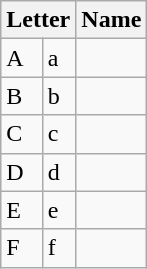<table class=wikitable>
<tr>
<th colspan=2>Letter</th>
<th>Name</th>
</tr>
<tr>
<td>A</td>
<td>a</td>
<td></td>
</tr>
<tr>
<td>B</td>
<td>b</td>
<td></td>
</tr>
<tr>
<td>C</td>
<td>c</td>
<td></td>
</tr>
<tr>
<td>D</td>
<td>d</td>
<td></td>
</tr>
<tr>
<td>E</td>
<td>e</td>
<td></td>
</tr>
<tr>
<td>F</td>
<td>f</td>
<td></td>
</tr>
</table>
